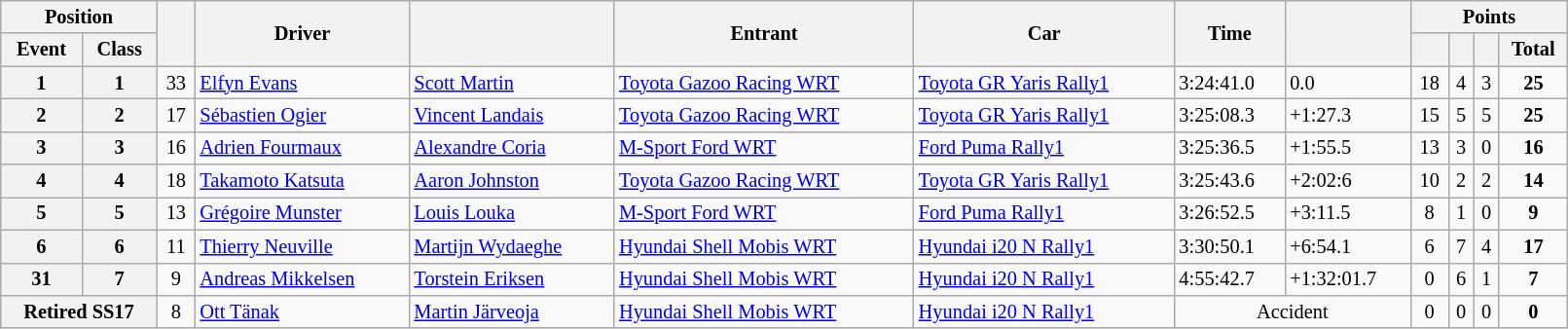<table class="wikitable" width=85% style="font-size:85%">
<tr>
<th colspan="2">Position</th>
<th rowspan="2"></th>
<th rowspan="2">Driver</th>
<th rowspan="2"></th>
<th rowspan="2">Entrant</th>
<th rowspan="2">Car</th>
<th rowspan="2">Time</th>
<th rowspan="2"></th>
<th colspan="4">Points</th>
</tr>
<tr>
<th>Event</th>
<th>Class</th>
<th></th>
<th></th>
<th><a href='#'></a></th>
<th>Total</th>
</tr>
<tr>
<th>1</th>
<th>1</th>
<td align="center">33</td>
<td><a href='#'>Elfyn Evans</a></td>
<td><a href='#'>Scott Martin</a></td>
<td><a href='#'>Toyota Gazoo Racing WRT</a></td>
<td><a href='#'>Toyota GR Yaris Rally1</a></td>
<td>3:24:41.0</td>
<td>0.0</td>
<td align="center">18</td>
<td align="center">4</td>
<td align="center">3</td>
<td align="center"><strong>25</strong></td>
</tr>
<tr>
<th>2</th>
<th>2</th>
<td align="center">17</td>
<td><a href='#'>Sébastien Ogier</a></td>
<td><a href='#'>Vincent Landais</a></td>
<td><a href='#'>Toyota Gazoo Racing WRT</a></td>
<td><a href='#'>Toyota GR Yaris Rally1</a></td>
<td>3:25:08.3</td>
<td>+1:27.3</td>
<td align="center">15</td>
<td align="center">5</td>
<td align="center">5</td>
<td align="center"><strong>25</strong></td>
</tr>
<tr>
<th>3</th>
<th>3</th>
<td align="center">16</td>
<td><a href='#'>Adrien Fourmaux</a></td>
<td><a href='#'>Alexandre Coria</a></td>
<td><a href='#'>M-Sport Ford WRT</a></td>
<td><a href='#'>Ford Puma Rally1</a></td>
<td>3:25:36.5</td>
<td>+1:55.5</td>
<td align="center">13</td>
<td align="center">3</td>
<td align="center">0</td>
<td align="center"><strong>16</strong></td>
</tr>
<tr>
<th>4</th>
<th>4</th>
<td align="center">18</td>
<td><a href='#'>Takamoto Katsuta</a></td>
<td><a href='#'>Aaron Johnston</a></td>
<td><a href='#'>Toyota Gazoo Racing WRT</a></td>
<td><a href='#'>Toyota GR Yaris Rally1</a></td>
<td>3:25:43.6</td>
<td>+2:02:6</td>
<td align="center">10</td>
<td align="center">2</td>
<td align="center">2</td>
<td align="center"><strong>14</strong></td>
</tr>
<tr>
<th>5</th>
<th>5</th>
<td align="center">13</td>
<td><a href='#'>Grégoire Munster</a></td>
<td><a href='#'>Louis Louka</a></td>
<td><a href='#'>M-Sport Ford WRT</a></td>
<td><a href='#'>Ford Puma Rally1</a></td>
<td>3:26:52.5</td>
<td>+3:11.5</td>
<td align="center">8</td>
<td align="center">1</td>
<td align="center">0</td>
<td align="center"><strong>9</strong></td>
</tr>
<tr>
<th>6</th>
<th>6</th>
<td align="center">11</td>
<td><a href='#'>Thierry Neuville</a></td>
<td><a href='#'>Martijn Wydaeghe</a></td>
<td><a href='#'>Hyundai Shell Mobis WRT</a></td>
<td><a href='#'>Hyundai i20 N Rally1</a></td>
<td>3:30:50.1</td>
<td>+6:54.1</td>
<td align="center">6</td>
<td align="center">7</td>
<td align="center">4</td>
<td align="center"><strong>17</strong></td>
</tr>
<tr>
<th>31</th>
<th>7</th>
<td align="center">9</td>
<td><a href='#'>Andreas Mikkelsen</a></td>
<td><a href='#'>Torstein Eriksen</a></td>
<td><a href='#'>Hyundai Shell Mobis WRT</a></td>
<td><a href='#'>Hyundai i20 N Rally1</a></td>
<td>4:55:42.7</td>
<td>+1:32:01.7</td>
<td align="center">0</td>
<td align="center">6</td>
<td align="center">1</td>
<td align="center"><strong>7</strong></td>
</tr>
<tr>
<th colspan="2">Retired SS17</th>
<td align="center">8</td>
<td><a href='#'>Ott Tänak</a></td>
<td><a href='#'>Martin Järveoja</a></td>
<td><a href='#'>Hyundai Shell Mobis WRT</a></td>
<td><a href='#'>Hyundai i20 N Rally1</a></td>
<td colspan="2" align="center">Accident</td>
<td align="center">0</td>
<td align="center">0</td>
<td align="center">0</td>
<td align="center"><strong>0</strong></td>
</tr>
</table>
